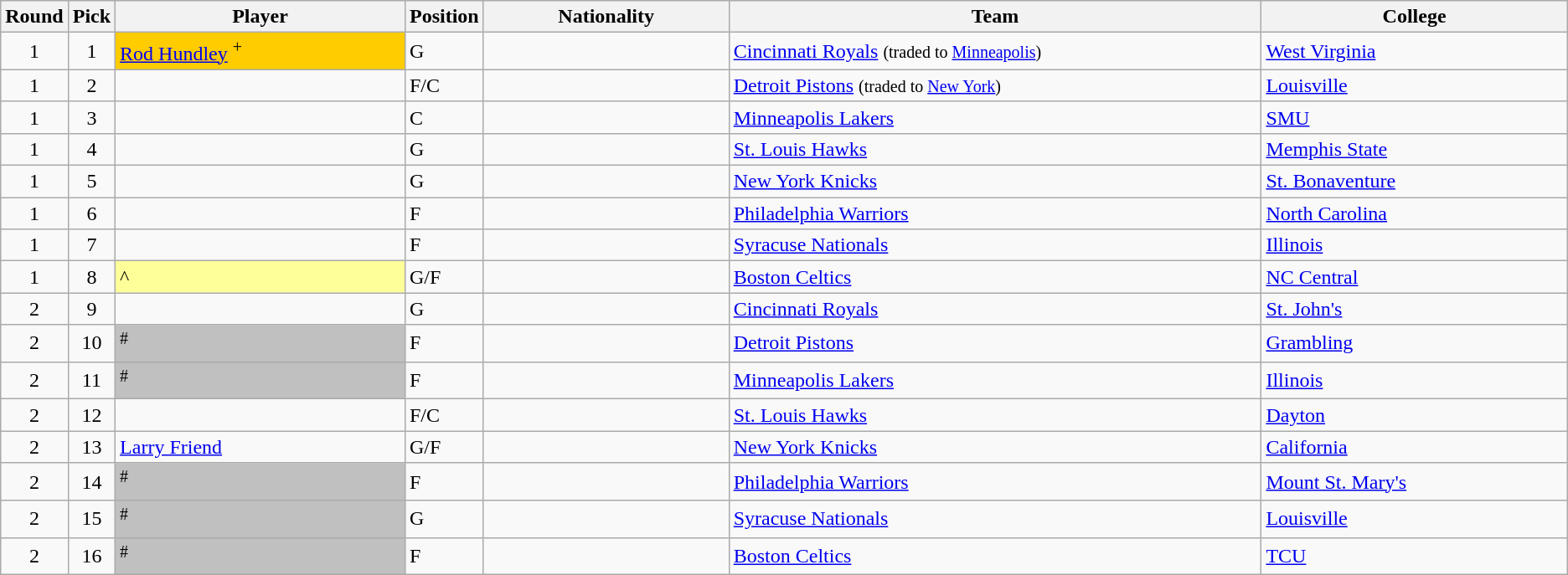<table class="wikitable sortable">
<tr>
<th width="1%">Round</th>
<th width="1%">Pick</th>
<th width="19%">Player</th>
<th width="1%">Position</th>
<th width="16%">Nationality</th>
<th width="35%">Team</th>
<th width="20%">College</th>
</tr>
<tr>
<td align=center>1</td>
<td align=center>1</td>
<td bgcolor="#FFCC00"><a href='#'>Rod Hundley</a> <sup>+</sup></td>
<td>G</td>
<td></td>
<td><a href='#'>Cincinnati Royals</a> <small>(traded to <a href='#'>Minneapolis</a>)</small></td>
<td><a href='#'>West Virginia</a></td>
</tr>
<tr>
<td align=center>1</td>
<td align=center>2</td>
<td></td>
<td>F/C</td>
<td></td>
<td><a href='#'>Detroit Pistons</a> <small>(traded to <a href='#'>New York</a>)</small></td>
<td><a href='#'>Louisville</a></td>
</tr>
<tr>
<td align=center>1</td>
<td align=center>3</td>
<td></td>
<td>C</td>
<td></td>
<td><a href='#'>Minneapolis Lakers</a></td>
<td><a href='#'>SMU</a></td>
</tr>
<tr>
<td align=center>1</td>
<td align=center>4</td>
<td></td>
<td>G</td>
<td></td>
<td><a href='#'>St. Louis Hawks</a></td>
<td><a href='#'>Memphis State</a></td>
</tr>
<tr>
<td align=center>1</td>
<td align=center>5</td>
<td></td>
<td>G</td>
<td></td>
<td><a href='#'>New York Knicks</a></td>
<td><a href='#'>St. Bonaventure</a></td>
</tr>
<tr>
<td align=center>1</td>
<td align=center>6</td>
<td></td>
<td>F</td>
<td></td>
<td><a href='#'>Philadelphia Warriors</a></td>
<td><a href='#'>North Carolina</a></td>
</tr>
<tr>
<td align=center>1</td>
<td align=center>7</td>
<td></td>
<td>F</td>
<td></td>
<td><a href='#'>Syracuse Nationals</a></td>
<td><a href='#'>Illinois</a></td>
</tr>
<tr>
<td align=center>1</td>
<td align=center>8</td>
<td bgcolor="#FFFF99">^</td>
<td>G/F</td>
<td></td>
<td><a href='#'>Boston Celtics</a></td>
<td><a href='#'>NC Central</a></td>
</tr>
<tr>
<td align=center>2</td>
<td align=center>9</td>
<td></td>
<td>G</td>
<td></td>
<td><a href='#'>Cincinnati Royals</a></td>
<td><a href='#'>St. John's</a></td>
</tr>
<tr>
<td align=center>2</td>
<td align=center>10</td>
<td bgcolor="#C0C0C0"><sup>#</sup></td>
<td>F</td>
<td></td>
<td><a href='#'>Detroit Pistons</a></td>
<td><a href='#'>Grambling</a></td>
</tr>
<tr>
<td align=center>2</td>
<td align=center>11</td>
<td bgcolor="#C0C0C0"><sup>#</sup></td>
<td>F</td>
<td></td>
<td><a href='#'>Minneapolis Lakers</a></td>
<td><a href='#'>Illinois</a></td>
</tr>
<tr>
<td align=center>2</td>
<td align=center>12</td>
<td></td>
<td>F/C</td>
<td></td>
<td><a href='#'>St. Louis Hawks</a></td>
<td><a href='#'>Dayton</a></td>
</tr>
<tr>
<td align=center>2</td>
<td align=center>13</td>
<td><a href='#'>Larry Friend</a></td>
<td>G/F</td>
<td></td>
<td><a href='#'>New York Knicks</a></td>
<td><a href='#'>California</a></td>
</tr>
<tr>
<td align=center>2</td>
<td align=center>14</td>
<td bgcolor="#C0C0C0"><sup>#</sup></td>
<td>F</td>
<td></td>
<td><a href='#'>Philadelphia Warriors</a></td>
<td><a href='#'>Mount St. Mary's</a></td>
</tr>
<tr>
<td align=center>2</td>
<td align=center>15</td>
<td bgcolor="#C0C0C0"><sup>#</sup></td>
<td>G</td>
<td></td>
<td><a href='#'>Syracuse Nationals</a></td>
<td><a href='#'>Louisville</a></td>
</tr>
<tr>
<td align=center>2</td>
<td align=center>16</td>
<td bgcolor="#C0C0C0"><sup>#</sup></td>
<td>F</td>
<td></td>
<td><a href='#'>Boston Celtics</a></td>
<td><a href='#'>TCU</a></td>
</tr>
</table>
